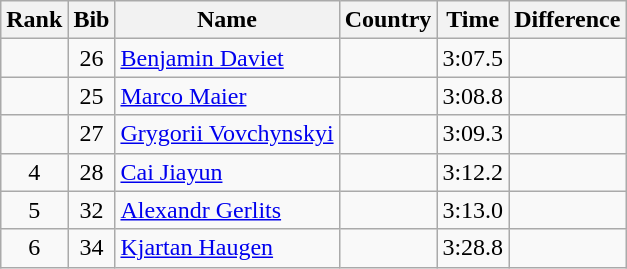<table class="wikitable sortable" style="text-align:center">
<tr>
<th>Rank</th>
<th>Bib</th>
<th>Name</th>
<th>Country</th>
<th>Time</th>
<th>Difference</th>
</tr>
<tr>
<td></td>
<td>26</td>
<td align=left><a href='#'>Benjamin Daviet</a></td>
<td align=left></td>
<td>3:07.5</td>
<td></td>
</tr>
<tr>
<td></td>
<td>25</td>
<td align=left><a href='#'>Marco Maier</a></td>
<td align=left></td>
<td>3:08.8</td>
<td></td>
</tr>
<tr>
<td></td>
<td>27</td>
<td align=left><a href='#'>Grygorii Vovchynskyi</a></td>
<td align=left></td>
<td>3:09.3</td>
<td></td>
</tr>
<tr>
<td>4</td>
<td>28</td>
<td align=left><a href='#'>Cai Jiayun</a></td>
<td align=left></td>
<td>3:12.2</td>
<td></td>
</tr>
<tr>
<td>5</td>
<td>32</td>
<td align=left><a href='#'>Alexandr Gerlits</a></td>
<td align=left></td>
<td>3:13.0</td>
<td></td>
</tr>
<tr>
<td>6</td>
<td>34</td>
<td align=left><a href='#'>Kjartan Haugen</a></td>
<td align=left></td>
<td>3:28.8</td>
<td></td>
</tr>
</table>
